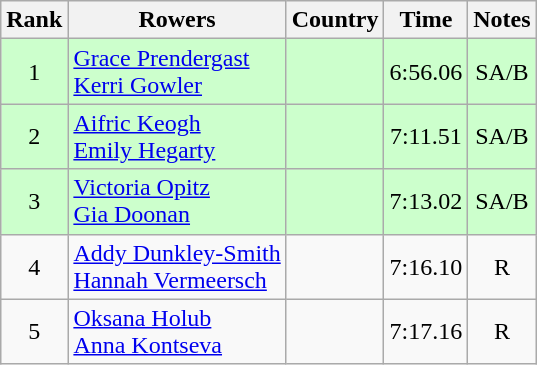<table class="wikitable" style="text-align:center">
<tr>
<th>Rank</th>
<th>Rowers</th>
<th>Country</th>
<th>Time</th>
<th>Notes</th>
</tr>
<tr bgcolor=ccffcc>
<td>1</td>
<td align="left"><a href='#'>Grace Prendergast</a><br><a href='#'>Kerri Gowler</a></td>
<td align="left"></td>
<td>6:56.06</td>
<td>SA/B</td>
</tr>
<tr bgcolor=ccffcc>
<td>2</td>
<td align="left"><a href='#'>Aifric Keogh</a><br><a href='#'>Emily Hegarty</a></td>
<td align="left"></td>
<td>7:11.51</td>
<td>SA/B</td>
</tr>
<tr bgcolor=ccffcc>
<td>3</td>
<td align="left"><a href='#'>Victoria Opitz</a><br><a href='#'>Gia Doonan</a></td>
<td align="left"></td>
<td>7:13.02</td>
<td>SA/B</td>
</tr>
<tr>
<td>4</td>
<td align="left"><a href='#'>Addy Dunkley-Smith</a><br><a href='#'>Hannah Vermeersch</a></td>
<td align="left"></td>
<td>7:16.10</td>
<td>R</td>
</tr>
<tr>
<td>5</td>
<td align="left"><a href='#'>Oksana Holub</a><br><a href='#'>Anna Kontseva</a></td>
<td align="left"></td>
<td>7:17.16</td>
<td>R</td>
</tr>
</table>
